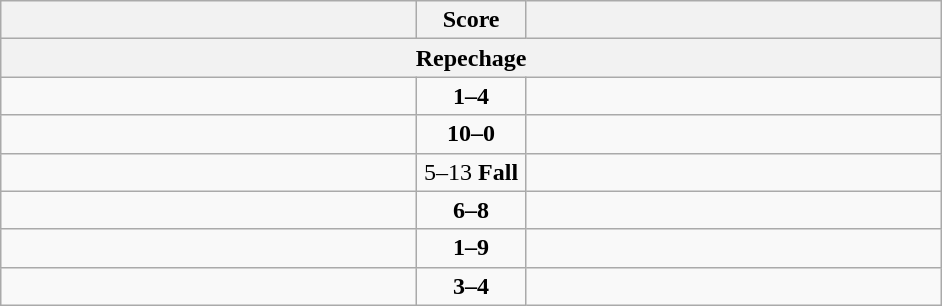<table class="wikitable" style="text-align: left;">
<tr>
<th align="right" width="270"></th>
<th width="65">Score</th>
<th align="left" width="270"></th>
</tr>
<tr>
<th colspan="3">Repechage</th>
</tr>
<tr>
<td></td>
<td align=center><strong>1–4</strong></td>
<td><strong></strong></td>
</tr>
<tr>
<td><strong></strong></td>
<td align=center><strong>10–0</strong></td>
<td></td>
</tr>
<tr>
<td></td>
<td align=center>5–13 <strong>Fall</strong></td>
<td><strong></strong></td>
</tr>
<tr>
<td></td>
<td align=center><strong>6–8</strong></td>
<td><strong></strong></td>
</tr>
<tr>
<td></td>
<td align=center><strong>1–9</strong></td>
<td></td>
</tr>
<tr>
<td></td>
<td align=center><strong>3–4</strong></td>
<td><strong></strong></td>
</tr>
</table>
